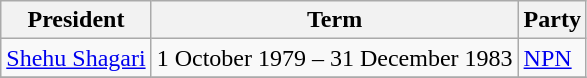<table class="wikitable">
<tr>
<th>President</th>
<th>Term</th>
<th>Party</th>
</tr>
<tr>
<td><a href='#'>Shehu Shagari</a></td>
<td>1 October 1979 – 31 December 1983</td>
<td><a href='#'>NPN</a></td>
</tr>
<tr>
</tr>
</table>
